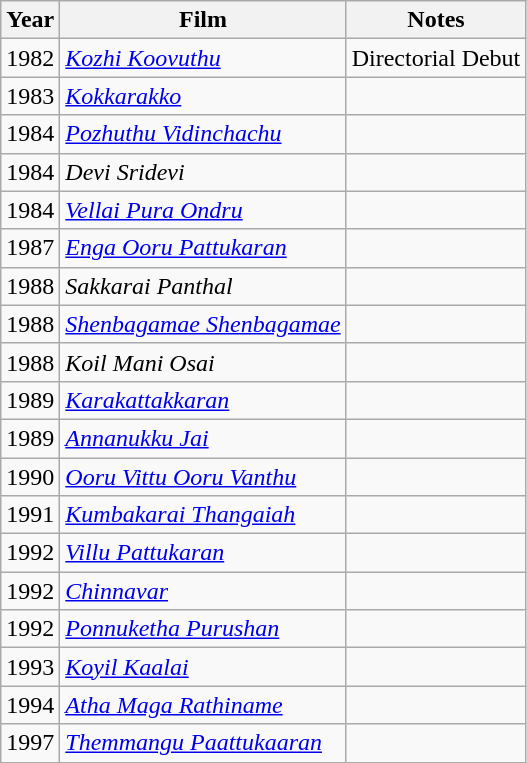<table class="wikitable sortable">
<tr>
<th>Year</th>
<th>Film</th>
<th>Notes</th>
</tr>
<tr>
<td>1982</td>
<td><em><a href='#'>Kozhi Koovuthu</a></em></td>
<td>Directorial Debut</td>
</tr>
<tr>
<td>1983</td>
<td><em><a href='#'>Kokkarakko</a></em></td>
<td></td>
</tr>
<tr>
<td>1984</td>
<td><em><a href='#'>Pozhuthu Vidinchachu</a></em></td>
<td></td>
</tr>
<tr>
<td>1984</td>
<td><em>Devi Sridevi</em></td>
<td></td>
</tr>
<tr>
<td>1984</td>
<td><em><a href='#'>Vellai Pura Ondru</a></em></td>
<td></td>
</tr>
<tr>
<td>1987</td>
<td><em><a href='#'>Enga Ooru Pattukaran</a></em></td>
<td></td>
</tr>
<tr>
<td>1988</td>
<td><em>Sakkarai Panthal</em></td>
<td></td>
</tr>
<tr>
<td>1988</td>
<td><em><a href='#'>Shenbagamae Shenbagamae</a></em></td>
<td></td>
</tr>
<tr>
<td>1988</td>
<td><em>Koil Mani Osai</em></td>
<td></td>
</tr>
<tr>
<td>1989</td>
<td><em><a href='#'>Karakattakkaran</a></em></td>
<td></td>
</tr>
<tr>
<td>1989</td>
<td><em><a href='#'>Annanukku Jai</a></em></td>
<td></td>
</tr>
<tr>
<td>1990</td>
<td><em><a href='#'>Ooru Vittu Ooru Vanthu</a></em></td>
<td></td>
</tr>
<tr>
<td>1991</td>
<td><em><a href='#'>Kumbakarai Thangaiah</a></em></td>
<td></td>
</tr>
<tr>
<td>1992</td>
<td><em><a href='#'>Villu Pattukaran</a></em></td>
<td></td>
</tr>
<tr>
<td>1992</td>
<td><em><a href='#'>Chinnavar</a></em></td>
<td></td>
</tr>
<tr>
<td>1992</td>
<td><em><a href='#'>Ponnuketha Purushan</a></em></td>
<td></td>
</tr>
<tr>
<td>1993</td>
<td><em><a href='#'>Koyil Kaalai</a></em></td>
<td></td>
</tr>
<tr>
<td>1994</td>
<td><em><a href='#'>Atha Maga Rathiname</a></em></td>
<td></td>
</tr>
<tr>
<td>1997</td>
<td><em><a href='#'>Themmangu Paattukaaran</a></em></td>
<td></td>
</tr>
</table>
